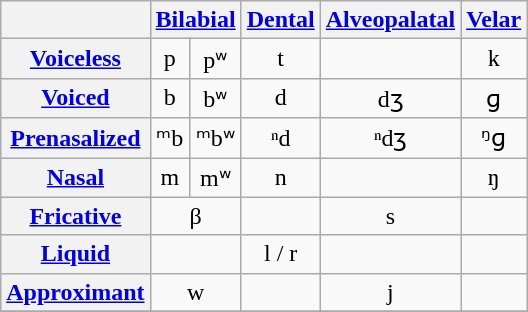<table class="wikitable" style="text-align: center;">
<tr>
<th></th>
<th colspan="2"><a href='#'>Bilabial</a></th>
<th><a href='#'>Dental</a></th>
<th><a href='#'>Alveopalatal</a></th>
<th><a href='#'>Velar</a></th>
</tr>
<tr>
<th><a href='#'>Voiceless</a></th>
<td>p</td>
<td>pʷ</td>
<td>t</td>
<td></td>
<td>k</td>
</tr>
<tr>
<th><a href='#'>Voiced</a></th>
<td>b</td>
<td>bʷ</td>
<td>d</td>
<td>dʒ</td>
<td>ɡ</td>
</tr>
<tr>
<th><a href='#'>Prenasalized</a></th>
<td>ᵐb</td>
<td>ᵐbʷ</td>
<td>ⁿd</td>
<td>ⁿdʒ</td>
<td>ᵑɡ</td>
</tr>
<tr>
<th><a href='#'>Nasal</a></th>
<td>m</td>
<td>mʷ</td>
<td>n</td>
<td></td>
<td>ŋ</td>
</tr>
<tr>
<th><a href='#'>Fricative</a></th>
<td colspan="2">β</td>
<td></td>
<td>s</td>
<td></td>
</tr>
<tr>
<th><a href='#'>Liquid</a></th>
<td colspan="2"></td>
<td>l / r</td>
<td></td>
<td></td>
</tr>
<tr>
<th><a href='#'>Approximant</a></th>
<td colspan="2">w</td>
<td></td>
<td>j</td>
<td></td>
</tr>
<tr>
</tr>
</table>
